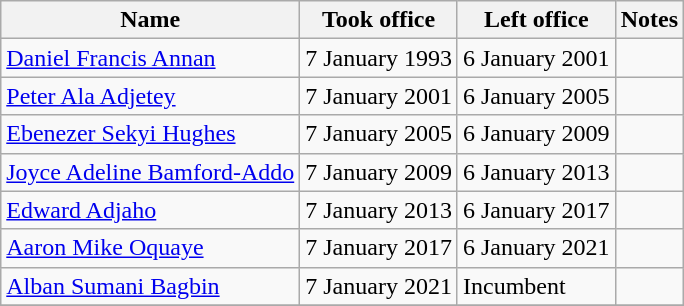<table class="wikitable">
<tr>
<th>Name</th>
<th>Took office</th>
<th>Left office</th>
<th>Notes</th>
</tr>
<tr>
<td><a href='#'>Daniel Francis Annan</a></td>
<td>7 January 1993</td>
<td>6 January 2001</td>
<td></td>
</tr>
<tr>
<td><a href='#'>Peter Ala Adjetey</a></td>
<td>7 January 2001</td>
<td>6 January 2005</td>
<td></td>
</tr>
<tr>
<td><a href='#'>Ebenezer Sekyi Hughes</a></td>
<td>7 January 2005</td>
<td>6 January 2009</td>
<td></td>
</tr>
<tr>
<td><a href='#'>Joyce Adeline Bamford-Addo</a></td>
<td>7 January 2009</td>
<td>6 January 2013</td>
<td></td>
</tr>
<tr>
<td><a href='#'>Edward Adjaho</a></td>
<td>7 January 2013</td>
<td>6 January 2017</td>
<td></td>
</tr>
<tr>
<td><a href='#'>Aaron Mike Oquaye</a></td>
<td>7 January 2017</td>
<td>6 January 2021</td>
<td></td>
</tr>
<tr>
<td><a href='#'>Alban Sumani Bagbin</a></td>
<td>7 January 2021</td>
<td>Incumbent</td>
<td></td>
</tr>
<tr>
</tr>
</table>
